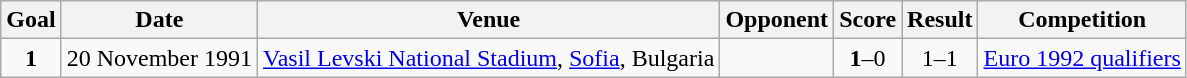<table class="wikitable sortable">
<tr>
<th>Goal</th>
<th>Date</th>
<th>Venue</th>
<th>Opponent</th>
<th>Score</th>
<th>Result</th>
<th>Competition</th>
</tr>
<tr>
<td style="text-align:center;"><strong>1</strong></td>
<td>20 November 1991</td>
<td><a href='#'>Vasil Levski National Stadium</a>, <a href='#'>Sofia</a>, Bulgaria</td>
<td></td>
<td style="text-align:center;"><strong>1</strong>–0</td>
<td style="text-align:center;">1–1</td>
<td><a href='#'>Euro 1992 qualifiers</a></td>
</tr>
</table>
